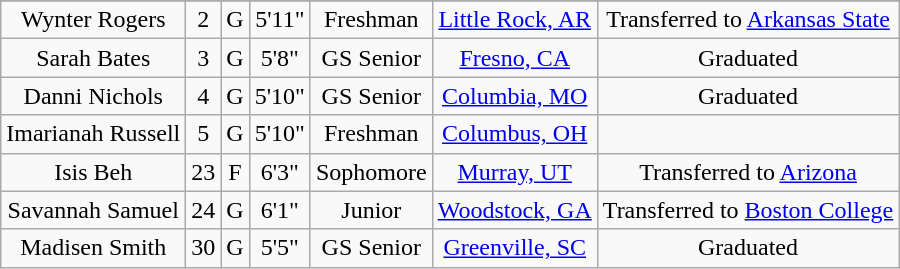<table class="wikitable sortable" style="text-align: center">
<tr align=center>
</tr>
<tr>
<td>Wynter Rogers</td>
<td>2</td>
<td>G</td>
<td>5'11"</td>
<td> Freshman</td>
<td><a href='#'>Little Rock, AR</a></td>
<td>Transferred to <a href='#'>Arkansas State</a></td>
</tr>
<tr>
<td>Sarah Bates</td>
<td>3</td>
<td>G</td>
<td>5'8"</td>
<td>GS Senior</td>
<td><a href='#'>Fresno, CA</a></td>
<td>Graduated</td>
</tr>
<tr>
<td>Danni Nichols</td>
<td>4</td>
<td>G</td>
<td>5'10"</td>
<td>GS Senior</td>
<td><a href='#'>Columbia, MO</a></td>
<td>Graduated</td>
</tr>
<tr>
<td>Imarianah Russell</td>
<td>5</td>
<td>G</td>
<td>5'10"</td>
<td>Freshman</td>
<td><a href='#'>Columbus, OH</a></td>
<td></td>
</tr>
<tr>
<td>Isis Beh</td>
<td>23</td>
<td>F</td>
<td>6'3"</td>
<td> Sophomore</td>
<td><a href='#'>Murray, UT</a></td>
<td>Transferred to <a href='#'>Arizona</a></td>
</tr>
<tr>
<td>Savannah Samuel</td>
<td>24</td>
<td>G</td>
<td>6'1"</td>
<td>Junior</td>
<td><a href='#'>Woodstock, GA</a></td>
<td>Transferred to <a href='#'>Boston College</a></td>
</tr>
<tr>
<td>Madisen Smith</td>
<td>30</td>
<td>G</td>
<td>5'5"</td>
<td>GS Senior</td>
<td><a href='#'>Greenville, SC</a></td>
<td>Graduated</td>
</tr>
</table>
